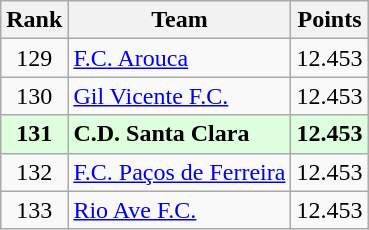<table class="wikitable" style="text-align: center;">
<tr>
<th>Rank</th>
<th>Team</th>
<th>Points</th>
</tr>
<tr>
<td>129</td>
<td align="left"> <a href='#'>F.C. Arouca</a></td>
<td>12.453</td>
</tr>
<tr>
<td>130</td>
<td align="left"> <a href='#'>Gil Vicente F.C.</a></td>
<td>12.453</td>
</tr>
<tr bgcolor="#ddffdd" style="font-weight:bold">
<td>131</td>
<td align="left"> C.D. Santa Clara</td>
<td>12.453</td>
</tr>
<tr>
<td>132</td>
<td align="left"> <a href='#'>F.C. Paços de Ferreira</a></td>
<td>12.453</td>
</tr>
<tr>
<td>133</td>
<td align="left"> <a href='#'>Rio Ave F.C.</a></td>
<td>12.453</td>
</tr>
</table>
